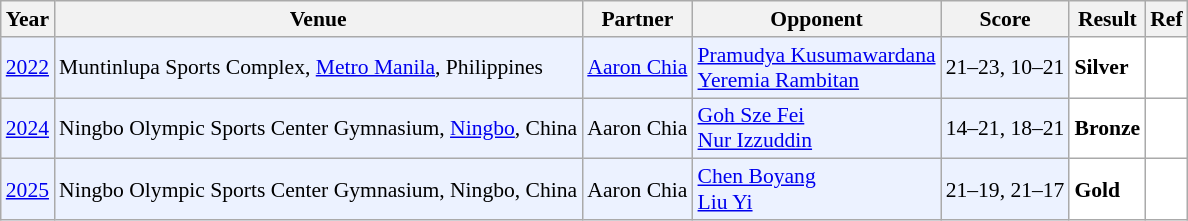<table class="sortable wikitable" style="font-size: 90%;">
<tr>
<th>Year</th>
<th>Venue</th>
<th>Partner</th>
<th>Opponent</th>
<th>Score</th>
<th>Result</th>
<th>Ref</th>
</tr>
<tr style="background:#ECF2FF">
<td align="center"><a href='#'>2022</a></td>
<td align="left">Muntinlupa Sports Complex, <a href='#'>Metro Manila</a>, Philippines</td>
<td align="left"> <a href='#'>Aaron Chia</a></td>
<td align="left"> <a href='#'>Pramudya Kusumawardana</a><br> <a href='#'>Yeremia Rambitan</a></td>
<td align="left">21–23, 10–21</td>
<td style="text-align:left; background:white"> <strong>Silver</strong></td>
<td style="text-align:center; background:white"></td>
</tr>
<tr style="background:#ECF2FF">
<td align="center"><a href='#'>2024</a></td>
<td align="left">Ningbo Olympic Sports Center Gymnasium, <a href='#'>Ningbo</a>, China</td>
<td align="left"> Aaron Chia</td>
<td align="left"> <a href='#'>Goh Sze Fei</a><br> <a href='#'>Nur Izzuddin</a></td>
<td align="left">14–21, 18–21</td>
<td style="text-align:left; background:white"> <strong>Bronze</strong></td>
<td style="text-align:center; background:white"></td>
</tr>
<tr style="background:#ECF2FF">
<td align="center"><a href='#'>2025</a></td>
<td align="left">Ningbo Olympic Sports Center Gymnasium, Ningbo, China</td>
<td align="left"> Aaron Chia</td>
<td align="left"> <a href='#'>Chen Boyang</a><br> <a href='#'>Liu Yi</a></td>
<td align="left">21–19, 21–17</td>
<td style="text-align:left; background: white"> <strong>Gold</strong></td>
<td style="text-align:center; background: white"></td>
</tr>
</table>
